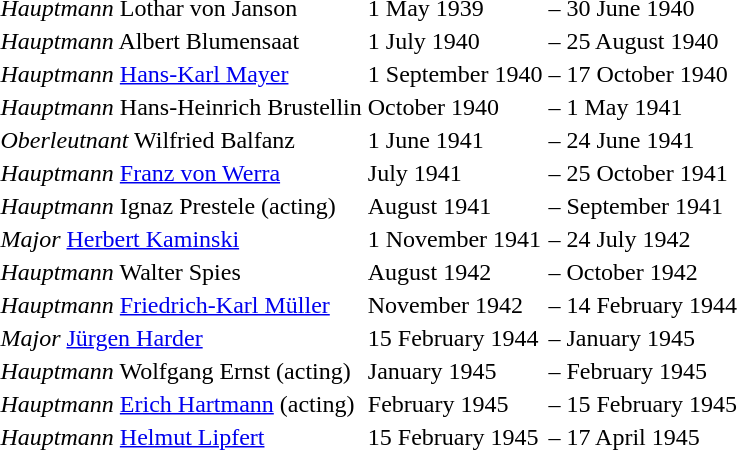<table>
<tr>
<td><em>Hauptmann</em> Lothar von Janson</td>
<td>1 May 1939</td>
<td>–</td>
<td>30 June 1940</td>
</tr>
<tr>
<td><em>Hauptmann</em> Albert Blumensaat</td>
<td>1 July 1940</td>
<td>–</td>
<td>25 August 1940</td>
</tr>
<tr>
<td><em>Hauptmann</em> <a href='#'>Hans-Karl Mayer</a></td>
<td>1 September 1940</td>
<td>–</td>
<td>17 October 1940</td>
</tr>
<tr>
<td><em>Hauptmann</em> Hans-Heinrich Brustellin</td>
<td>October 1940</td>
<td>–</td>
<td>1 May 1941</td>
</tr>
<tr>
<td><em>Oberleutnant</em> Wilfried Balfanz</td>
<td>1 June 1941</td>
<td>–</td>
<td>24 June 1941</td>
</tr>
<tr>
<td><em>Hauptmann</em> <a href='#'>Franz von Werra</a></td>
<td>July 1941</td>
<td>–</td>
<td>25 October 1941</td>
</tr>
<tr>
<td><em>Hauptmann</em> Ignaz Prestele (acting)</td>
<td>August 1941</td>
<td>–</td>
<td>September 1941</td>
</tr>
<tr>
<td><em>Major</em> <a href='#'>Herbert Kaminski</a></td>
<td>1 November 1941</td>
<td>–</td>
<td>24 July 1942</td>
</tr>
<tr>
<td><em>Hauptmann</em> Walter Spies</td>
<td>August 1942</td>
<td>–</td>
<td>October 1942</td>
</tr>
<tr>
<td><em>Hauptmann</em> <a href='#'>Friedrich-Karl Müller</a></td>
<td>November 1942</td>
<td>–</td>
<td>14 February 1944</td>
</tr>
<tr>
<td><em>Major</em> <a href='#'>Jürgen Harder</a></td>
<td>15 February 1944</td>
<td>–</td>
<td>January 1945</td>
</tr>
<tr>
<td><em>Hauptmann</em> Wolfgang Ernst (acting)</td>
<td>January 1945</td>
<td>–</td>
<td>February 1945</td>
</tr>
<tr>
<td><em>Hauptmann</em> <a href='#'>Erich Hartmann</a> (acting)</td>
<td>February 1945</td>
<td>–</td>
<td>15 February 1945</td>
</tr>
<tr>
<td><em>Hauptmann</em> <a href='#'>Helmut Lipfert</a></td>
<td>15 February 1945</td>
<td>–</td>
<td>17 April 1945</td>
</tr>
</table>
